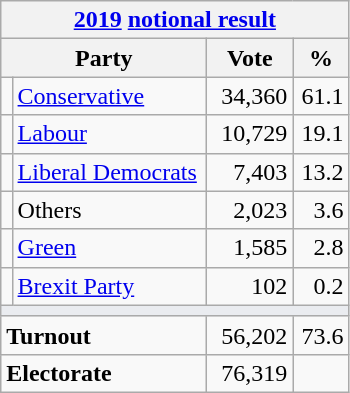<table class="wikitable">
<tr>
<th colspan="4"><a href='#'>2019</a> <a href='#'>notional result</a></th>
</tr>
<tr>
<th bgcolor="#DDDDFF" width="130px" colspan="2">Party</th>
<th bgcolor="#DDDDFF" width="50px">Vote</th>
<th bgcolor="#DDDDFF" width="30px">%</th>
</tr>
<tr>
<td></td>
<td><a href='#'>Conservative</a></td>
<td align=right>34,360</td>
<td align=right>61.1</td>
</tr>
<tr>
<td></td>
<td><a href='#'>Labour</a></td>
<td align=right>10,729</td>
<td align=right>19.1</td>
</tr>
<tr>
<td></td>
<td><a href='#'>Liberal Democrats</a></td>
<td align=right>7,403</td>
<td align=right>13.2</td>
</tr>
<tr>
<td></td>
<td>Others</td>
<td align=right>2,023</td>
<td align=right>3.6</td>
</tr>
<tr>
<td></td>
<td><a href='#'>Green</a></td>
<td align=right>1,585</td>
<td align=right>2.8</td>
</tr>
<tr>
<td></td>
<td><a href='#'>Brexit Party</a></td>
<td align=right>102</td>
<td align=right>0.2</td>
</tr>
<tr>
<td colspan="4" bgcolor="#EAECF0"></td>
</tr>
<tr>
<td colspan="2"><strong>Turnout</strong></td>
<td align=right>56,202</td>
<td align=right>73.6</td>
</tr>
<tr>
<td colspan="2"><strong>Electorate</strong></td>
<td align=right>76,319</td>
</tr>
</table>
